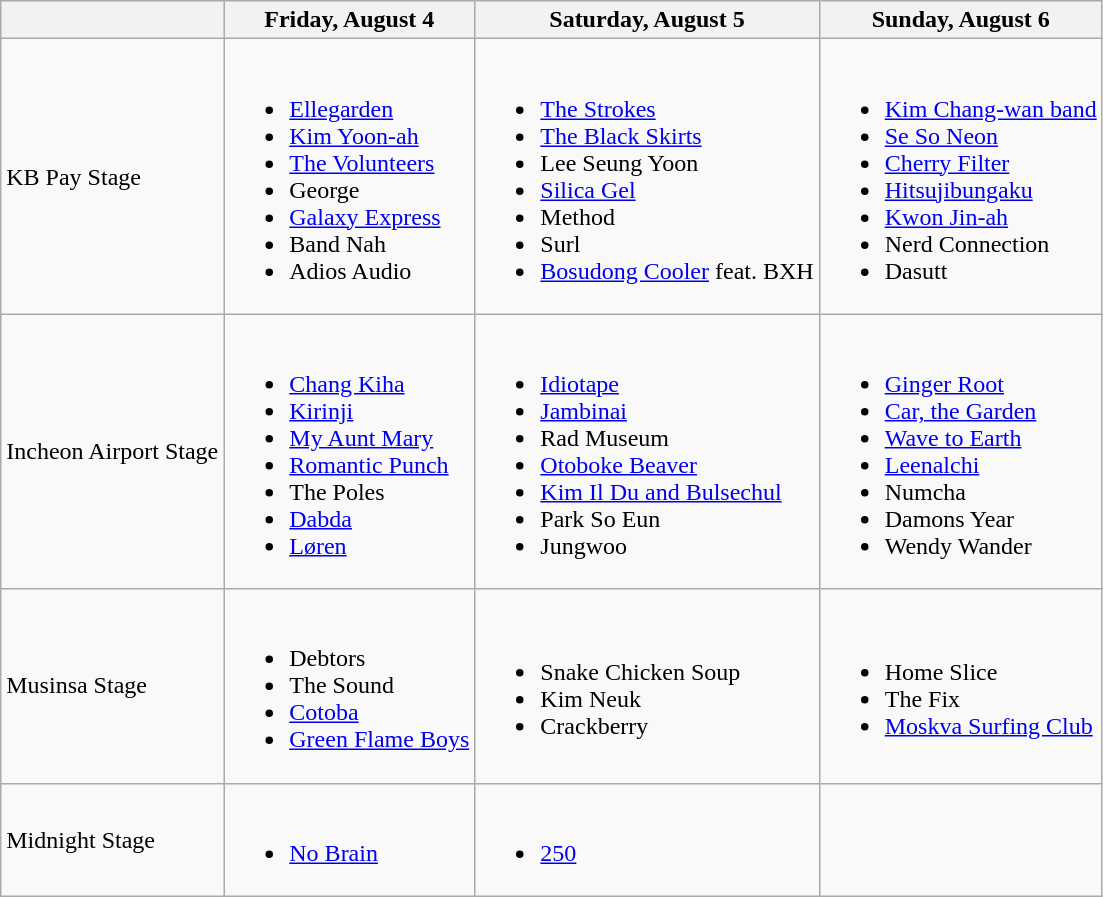<table class="wikitable">
<tr>
<th></th>
<th>Friday, August 4</th>
<th>Saturday, August 5</th>
<th>Sunday, August 6</th>
</tr>
<tr>
<td>KB Pay Stage</td>
<td><br><ul><li><a href='#'>Ellegarden</a></li><li><a href='#'>Kim Yoon-ah</a></li><li><a href='#'>The Volunteers</a></li><li>George</li><li><a href='#'>Galaxy Express</a></li><li>Band Nah</li><li>Adios Audio</li></ul></td>
<td><br><ul><li><a href='#'>The Strokes</a></li><li><a href='#'>The Black Skirts</a></li><li>Lee Seung Yoon</li><li><a href='#'>Silica Gel</a></li><li>Method</li><li>Surl</li><li><a href='#'>Bosudong Cooler</a> feat. BXH</li></ul></td>
<td><br><ul><li><a href='#'>Kim Chang-wan band</a></li><li><a href='#'>Se So Neon</a></li><li><a href='#'>Cherry Filter</a></li><li><a href='#'>Hitsujibungaku</a></li><li><a href='#'>Kwon Jin-ah</a></li><li>Nerd Connection</li><li>Dasutt</li></ul></td>
</tr>
<tr>
<td>Incheon Airport Stage</td>
<td><br><ul><li><a href='#'>Chang Kiha</a></li><li><a href='#'>Kirinji</a></li><li><a href='#'>My Aunt Mary</a></li><li><a href='#'>Romantic Punch</a></li><li>The Poles</li><li><a href='#'>Dabda</a></li><li><a href='#'>Løren</a></li></ul></td>
<td><br><ul><li><a href='#'>Idiotape</a></li><li><a href='#'>Jambinai</a></li><li>Rad Museum</li><li><a href='#'>Otoboke Beaver</a></li><li><a href='#'>Kim Il Du and Bulsechul</a></li><li>Park So Eun</li><li>Jungwoo</li></ul></td>
<td><br><ul><li><a href='#'>Ginger Root</a></li><li><a href='#'>Car, the Garden</a></li><li><a href='#'>Wave to Earth</a></li><li><a href='#'>Leenalchi</a></li><li>Numcha</li><li>Damons Year</li><li>Wendy Wander</li></ul></td>
</tr>
<tr>
<td>Musinsa Stage</td>
<td><br><ul><li>Debtors</li><li>The Sound</li><li><a href='#'>Cotoba</a></li><li><a href='#'>Green Flame Boys</a></li></ul></td>
<td><br><ul><li>Snake Chicken Soup</li><li>Kim Neuk</li><li>Crackberry</li></ul></td>
<td><br><ul><li>Home Slice</li><li>The Fix</li><li><a href='#'>Moskva Surfing Club</a></li></ul></td>
</tr>
<tr>
<td>Midnight Stage</td>
<td><br><ul><li><a href='#'>No Brain</a></li></ul></td>
<td><br><ul><li><a href='#'>250</a></li></ul></td>
<td></td>
</tr>
</table>
